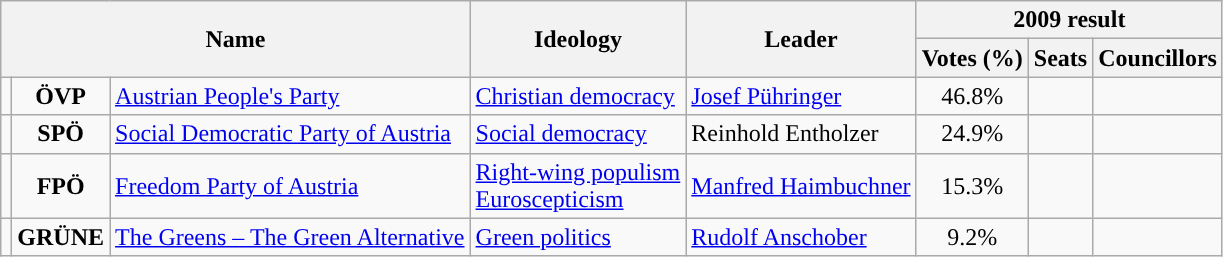<table class="wikitable">
<tr>
<th rowspan="2" colspan="3">Name</th>
<th rowspan="2">Ideology</th>
<th rowspan="2">Leader</th>
<th colspan="3">2009 result</th>
</tr>
<tr>
<th>Votes (%)</th>
<th>Seats</th>
<th>Councillors</th>
</tr>
<tr>
<td style="background:"></td>
<td style="text-align:center;"><strong>ÖVP</strong></td>
<td><a href='#'>Austrian People's Party</a><br></td>
<td><a href='#'>Christian democracy</a></td>
<td><a href='#'>Josef Pühringer</a></td>
<td style="text-align:center;">46.8%</td>
<td></td>
<td></td>
</tr>
<tr>
<td style="background:"></td>
<td style="text-align:center;"><strong>SPÖ</strong></td>
<td><a href='#'>Social Democratic Party of Austria</a><br></td>
<td><a href='#'>Social democracy</a></td>
<td>Reinhold Entholzer</td>
<td style="text-align:center;">24.9%</td>
<td></td>
<td></td>
</tr>
<tr>
<td style="background:"></td>
<td style="text-align:center;"><strong>FPÖ</strong></td>
<td><a href='#'>Freedom Party of Austria</a><br></td>
<td><a href='#'>Right-wing populism</a><br><a href='#'>Euroscepticism</a></td>
<td><a href='#'>Manfred Haimbuchner</a></td>
<td style="text-align:center;">15.3%</td>
<td></td>
<td></td>
</tr>
<tr>
<td style="background:"></td>
<td style="text-align:center;"><strong>GRÜNE</strong></td>
<td><a href='#'>The Greens – The Green Alternative</a><br></td>
<td><a href='#'>Green politics</a></td>
<td><a href='#'>Rudolf Anschober</a></td>
<td style="text-align:center;">9.2%</td>
<td></td>
<td></td>
</tr>
</table>
